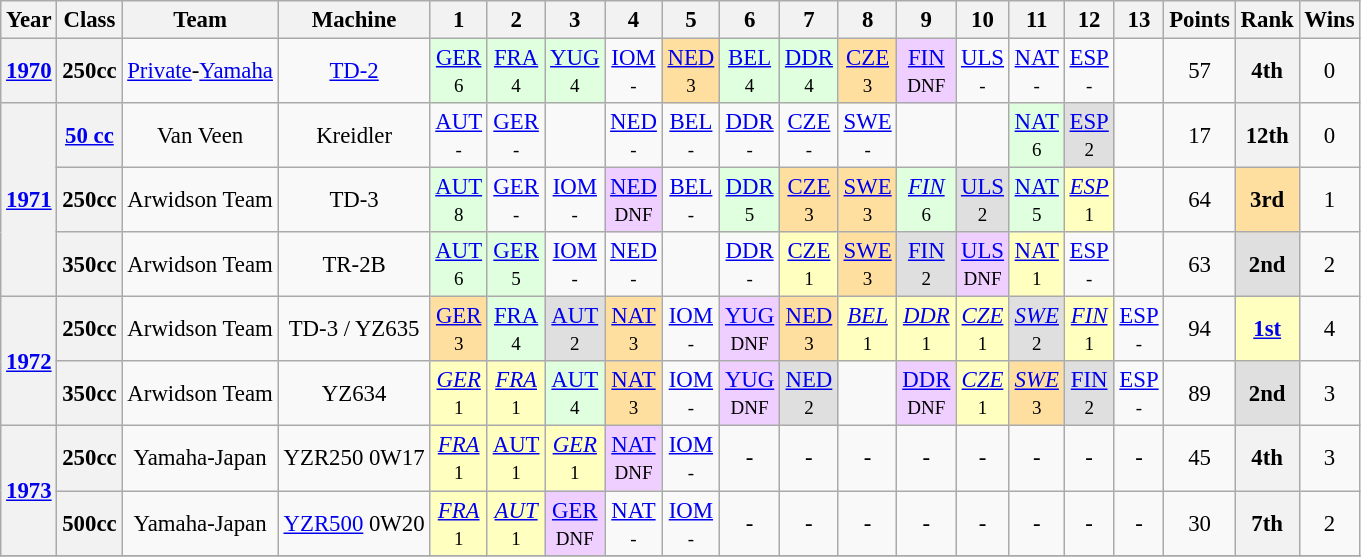<table class="wikitable" style="text-align:center; font-size:95%">
<tr>
<th>Year</th>
<th>Class</th>
<th>Team</th>
<th>Machine</th>
<th>1</th>
<th>2</th>
<th>3</th>
<th>4</th>
<th>5</th>
<th>6</th>
<th>7</th>
<th>8</th>
<th>9</th>
<th>10</th>
<th>11</th>
<th>12</th>
<th>13</th>
<th>Points</th>
<th>Rank</th>
<th>Wins</th>
</tr>
<tr>
<th><a href='#'>1970</a></th>
<th>250cc</th>
<td><a href='#'>Private</a>-<a href='#'>Yamaha</a></td>
<td><a href='#'>TD-2</a></td>
<td style="background:#DFFFDF;"><a href='#'>GER</a><br><small>6</small></td>
<td style="background:#DFFFDF;"><a href='#'>FRA</a><br><small>4</small></td>
<td style="background:#DFFFDF;"><a href='#'>YUG</a><br><small>4</small></td>
<td><a href='#'>IOM</a><br><small>-</small></td>
<td style="background:#FFDF9F;"><a href='#'>NED</a><br><small>3</small></td>
<td style="background:#DFFFDF;"><a href='#'>BEL</a><br><small>4</small></td>
<td style="background:#DFFFDF;"><a href='#'>DDR</a><br><small>4</small></td>
<td style="background:#FFDF9F;"><a href='#'>CZE</a><br><small>3</small></td>
<td style="background:#EFCFFF;"><a href='#'>FIN</a><br><small>DNF</small></td>
<td><a href='#'>ULS</a><br><small>-</small></td>
<td><a href='#'>NAT</a><br><small>-</small></td>
<td><a href='#'>ESP</a><br><small>-</small></td>
<td></td>
<td>57</td>
<th>4th</th>
<td>0</td>
</tr>
<tr>
<th rowspan=3><a href='#'>1971</a></th>
<th><a href='#'>50&nbsp;cc</a></th>
<td>Van Veen</td>
<td>Kreidler</td>
<td><a href='#'>AUT</a><br><small>-</small></td>
<td><a href='#'>GER</a><br><small>-</small></td>
<td></td>
<td><a href='#'>NED</a><br><small>-</small></td>
<td><a href='#'>BEL</a><br><small>-</small></td>
<td><a href='#'>DDR</a><br><small>-</small></td>
<td><a href='#'>CZE</a><br><small>-</small></td>
<td><a href='#'>SWE</a><br><small>-</small></td>
<td></td>
<td></td>
<td style="background:#DFFFDF;"><a href='#'>NAT</a><br><small>6</small></td>
<td style="background:#DFDFDF;"><a href='#'>ESP</a><br><small>2</small></td>
<td></td>
<td>17</td>
<th>12th</th>
<td>0</td>
</tr>
<tr>
<th>250cc</th>
<td>Arwidson Team</td>
<td>TD-3</td>
<td style="background:#DFFFDF;"><a href='#'>AUT</a><br><small>8</small></td>
<td><a href='#'>GER</a><br><small>-</small></td>
<td><a href='#'>IOM</a><br><small>-</small></td>
<td style="background:#EFCFFF;"><a href='#'>NED</a><br><small>DNF</small></td>
<td><a href='#'>BEL</a><br><small>-</small></td>
<td style="background:#DFFFDF;"><a href='#'>DDR</a><br><small>5</small></td>
<td style="background:#FFDF9F;"><a href='#'>CZE</a><br><small>3</small></td>
<td style="background:#FFDF9F;"><a href='#'>SWE</a><br><small>3</small></td>
<td style="background:#DFFFDF;"><em><a href='#'>FIN</a></em><br><small>6</small></td>
<td style="background:#DFDFDF;"><a href='#'>ULS</a><br><small>2</small></td>
<td style="background:#DFFFDF;"><a href='#'>NAT</a><br><small>5</small></td>
<td style="background:#FFFFBF;"><em><a href='#'>ESP</a></em><br><small>1</small></td>
<td></td>
<td>64</td>
<td style="background:#FFDF9F;"><strong>3rd</strong></td>
<td>1</td>
</tr>
<tr>
<th>350cc</th>
<td>Arwidson Team</td>
<td>TR-2B</td>
<td style="background:#DFFFDF;"><a href='#'>AUT</a><br><small>6</small></td>
<td style="background:#DFFFDF;"><a href='#'>GER</a><br><small>5</small></td>
<td><a href='#'>IOM</a><br><small>-</small></td>
<td><a href='#'>NED</a><br><small>-</small></td>
<td></td>
<td><a href='#'>DDR</a><br><small>-</small></td>
<td style="background:#FFFFBF;"><a href='#'>CZE</a><br><small>1</small></td>
<td style="background:#FFDF9F;"><a href='#'>SWE</a><br><small>3</small></td>
<td style="background:#DFDFDF;"><a href='#'>FIN</a><br><small>2</small></td>
<td style="background:#EFCFFF;"><a href='#'>ULS</a><br><small>DNF</small></td>
<td style="background:#FFFFBF;"><a href='#'>NAT</a><br><small>1</small></td>
<td><a href='#'>ESP</a><br><small>-</small></td>
<td></td>
<td>63</td>
<td style="background:#DFDFDF;"><strong>2nd</strong></td>
<td>2</td>
</tr>
<tr>
<th rowspan=2><a href='#'>1972</a></th>
<th>250cc</th>
<td>Arwidson Team</td>
<td>TD-3 / YZ635</td>
<td style="background:#FFDF9F;"><a href='#'>GER</a><br><small>3</small></td>
<td style="background:#DFFFDF;"><a href='#'>FRA</a><br><small>4</small></td>
<td style="background:#DFDFDF;"><a href='#'>AUT</a><br><small>2</small></td>
<td style="background:#FFDF9F;"><a href='#'>NAT</a><br><small>3</small></td>
<td><a href='#'>IOM</a><br><small>-</small></td>
<td style="background:#EFCFFF;"><a href='#'>YUG</a><br><small>DNF</small></td>
<td style="background:#FFDF9F;"><a href='#'>NED</a><br><small>3</small></td>
<td style="background:#FFFFBF;"><em><a href='#'>BEL</a></em><br><small>1</small></td>
<td style="background:#FFFFBF;"><em><a href='#'>DDR</a></em><br><small>1</small></td>
<td style="background:#FFFFBF;"><em><a href='#'>CZE</a></em><br><small>1</small></td>
<td style="background:#DFDFDF;"><em><a href='#'>SWE</a></em><br><small>2</small></td>
<td style="background:#FFFFBF;"><em><a href='#'>FIN</a></em><br><small>1</small></td>
<td><a href='#'>ESP</a><br><small>-</small></td>
<td>94</td>
<td style="background:#FFFFBF;"><strong><a href='#'>1st</a></strong></td>
<td>4</td>
</tr>
<tr>
<th>350cc</th>
<td>Arwidson Team</td>
<td>YZ634</td>
<td style="background:#FFFFBF;"><em><a href='#'>GER</a></em><br><small>1</small></td>
<td style="background:#FFFFBF;"><em><a href='#'>FRA</a></em><br><small>1</small></td>
<td style="background:#DFFFDF;"><a href='#'>AUT</a><br><small>4</small></td>
<td style="background:#FFDF9F;"><a href='#'>NAT</a><br><small>3</small></td>
<td><a href='#'>IOM</a><br><small>-</small></td>
<td style="background:#EFCFFF;"><a href='#'>YUG</a><br><small>DNF</small></td>
<td style="background:#DFDFDF;"><a href='#'>NED</a><br><small>2</small></td>
<td></td>
<td style="background:#EFCFFF;"><a href='#'>DDR</a><br><small>DNF</small></td>
<td style="background:#FFFFBF;"><em><a href='#'>CZE</a></em><br><small>1</small></td>
<td style="background:#FFDF9F;"><em><a href='#'>SWE</a></em><br><small>3</small></td>
<td style="background:#DFDFDF;"><a href='#'>FIN</a><br><small>2</small></td>
<td><a href='#'>ESP</a><br><small>-</small></td>
<td>89</td>
<td style="background:#DFDFDF;"><strong>2nd</strong></td>
<td>3</td>
</tr>
<tr>
<th rowspan=2><a href='#'>1973</a></th>
<th>250cc</th>
<td>Yamaha-Japan</td>
<td>YZR250 0W17</td>
<td style="background:#FFFFBF;"><em><a href='#'>FRA</a></em><br><small>1</small></td>
<td style="background:#FFFFBF;"><a href='#'>AUT</a><br><small>1</small></td>
<td style="background:#FFFFBF;"><em><a href='#'>GER</a></em><br><small>1</small></td>
<td style="background:#EFCFFF;"><a href='#'>NAT</a><br><small>DNF</small></td>
<td><a href='#'>IOM</a><br><small>-</small></td>
<td>-</td>
<td>-</td>
<td>-</td>
<td>-</td>
<td>-</td>
<td>-</td>
<td>-</td>
<td>-</td>
<td>45</td>
<th>4th</th>
<td>3</td>
</tr>
<tr>
<th>500cc</th>
<td>Yamaha-Japan</td>
<td><a href='#'>YZR500</a> 0W20</td>
<td style="background:#FFFFBF;"><em><a href='#'>FRA</a></em><br><small>1</small></td>
<td style="background:#FFFFBF;"><em><a href='#'>AUT</a></em><br><small>1</small></td>
<td style="background:#EFCFFF;"><a href='#'>GER</a><br><small>DNF</small></td>
<td><a href='#'>NAT</a><br><small>-</small></td>
<td><a href='#'>IOM</a><br><small>-</small></td>
<td>-</td>
<td>-</td>
<td>-</td>
<td>-</td>
<td>-</td>
<td>-</td>
<td>-</td>
<td>-</td>
<td>30</td>
<th>7th</th>
<td>2</td>
</tr>
<tr>
</tr>
</table>
